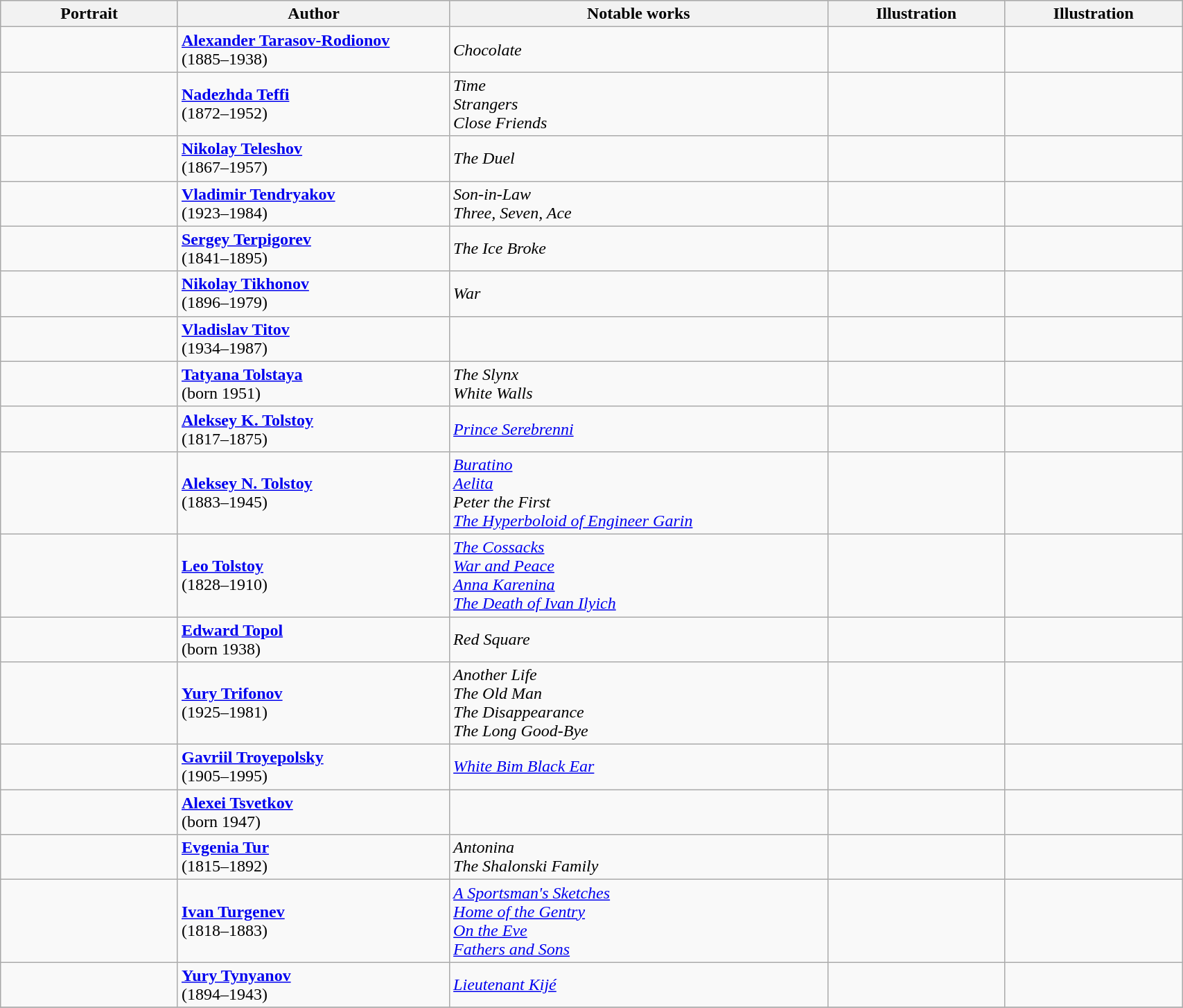<table class="wikitable" style="width:90%;">
<tr bgcolor="#cccccc">
<th width=15%>Portrait</th>
<th width=23%>Author</th>
<th width=32%>Notable works</th>
<th width=15%>Illustration</th>
<th width=15%>Illustration</th>
</tr>
<tr>
<td align=center></td>
<td><strong><a href='#'>Alexander Tarasov-Rodionov</a></strong><br>(1885–1938)</td>
<td><em>Chocolate</em></td>
<td align=center></td>
<td align=center></td>
</tr>
<tr>
<td align=center></td>
<td><strong><a href='#'>Nadezhda Teffi</a></strong><br>(1872–1952)</td>
<td><em>Time</em><br><em>Strangers</em><br><em>Close Friends</em></td>
<td align=center></td>
<td align=center></td>
</tr>
<tr>
<td align=center></td>
<td><strong><a href='#'>Nikolay Teleshov</a></strong><br>(1867–1957)</td>
<td><em>The Duel</em></td>
<td align=center></td>
<td align=center></td>
</tr>
<tr>
<td align=center></td>
<td><strong><a href='#'>Vladimir Tendryakov</a></strong><br>(1923–1984)</td>
<td><em>Son-in-Law</em><br><em>Three, Seven, Ace</em></td>
<td align=center></td>
<td align=center></td>
</tr>
<tr>
<td align=center></td>
<td><strong><a href='#'>Sergey Terpigorev</a></strong><br>(1841–1895)</td>
<td><em>The Ice Broke</em></td>
<td align=center></td>
<td align=center></td>
</tr>
<tr>
<td align=center></td>
<td><strong><a href='#'>Nikolay Tikhonov</a></strong><br>(1896–1979)</td>
<td><em>War</em></td>
<td align=center></td>
<td align=center></td>
</tr>
<tr>
<td align=center></td>
<td><strong><a href='#'>Vladislav Titov</a></strong><br>(1934–1987)</td>
<td></td>
<td align=center></td>
<td align=center></td>
</tr>
<tr>
<td align=center></td>
<td><strong><a href='#'>Tatyana Tolstaya</a></strong><br>(born 1951)</td>
<td><em>The Slynx</em><br><em>White Walls</em></td>
<td align=center></td>
<td align=center></td>
</tr>
<tr>
<td align=center></td>
<td><strong><a href='#'>Aleksey K. Tolstoy</a></strong><br>(1817–1875)</td>
<td><em><a href='#'>Prince Serebrenni</a></em></td>
<td align=center></td>
<td align=center></td>
</tr>
<tr>
<td align=center></td>
<td><strong><a href='#'>Aleksey N. Tolstoy</a></strong><br>(1883–1945)</td>
<td><em><a href='#'>Buratino</a></em><br><em><a href='#'>Aelita</a></em><br><em>Peter the First</em><br><em><a href='#'>The Hyperboloid of Engineer Garin</a></em></td>
<td align=center></td>
<td align=center></td>
</tr>
<tr>
<td align=center></td>
<td><strong><a href='#'>Leo Tolstoy</a></strong><br>(1828–1910)</td>
<td><em><a href='#'>The Cossacks</a></em><br><em><a href='#'>War and Peace</a></em><br><em><a href='#'>Anna Karenina</a></em><br><em><a href='#'>The Death of Ivan Ilyich</a></em></td>
<td align=center></td>
<td align=center></td>
</tr>
<tr>
<td align=center></td>
<td><strong><a href='#'>Edward Topol</a></strong><br>(born 1938)</td>
<td><em>Red Square</em></td>
<td align=center></td>
<td align=center></td>
</tr>
<tr>
<td align=center></td>
<td><strong><a href='#'>Yury Trifonov</a></strong><br>(1925–1981)</td>
<td><em>Another Life</em><br><em>The Old Man</em><br><em>The Disappearance</em><br><em>The Long Good-Bye</em></td>
<td align=center></td>
<td align=center></td>
</tr>
<tr>
<td align=center></td>
<td><strong><a href='#'>Gavriil Troyepolsky</a></strong><br>(1905–1995)</td>
<td><em><a href='#'>White Bim Black Ear</a></em></td>
<td align=center></td>
<td align=center></td>
</tr>
<tr>
<td align=center></td>
<td><strong><a href='#'>Alexei Tsvetkov</a></strong><br>(born 1947)</td>
<td></td>
<td align=center></td>
<td align=center></td>
</tr>
<tr>
<td align=center></td>
<td><strong><a href='#'>Evgenia Tur</a></strong><br>(1815–1892)</td>
<td><em>Antonina</em><br><em>The Shalonski Family</em></td>
<td align=center></td>
<td align=center></td>
</tr>
<tr>
<td align=center></td>
<td><strong><a href='#'>Ivan Turgenev</a></strong><br>(1818–1883)</td>
<td><em><a href='#'>A Sportsman's Sketches</a></em><br><em><a href='#'>Home of the Gentry</a></em><br><em><a href='#'>On the Eve</a></em><br><em><a href='#'>Fathers and Sons</a></em></td>
<td align=center></td>
<td align=center></td>
</tr>
<tr>
<td align=center></td>
<td><strong><a href='#'>Yury Tynyanov</a></strong><br>(1894–1943)</td>
<td><em><a href='#'>Lieutenant Kijé</a></em></td>
<td align=center></td>
<td align=center><br></td>
</tr>
<tr>
</tr>
</table>
